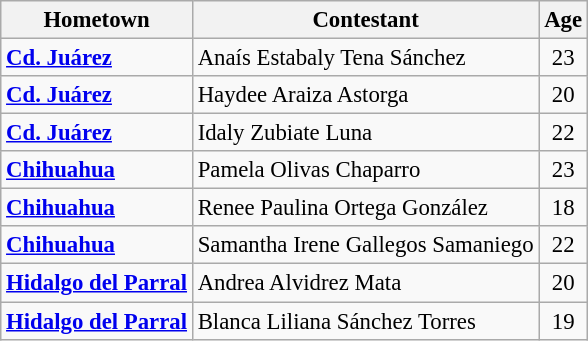<table class="wikitable sortable" style="font-size: 95%;">
<tr>
<th>Hometown</th>
<th>Contestant</th>
<th>Age</th>
</tr>
<tr>
<td><strong><a href='#'>Cd. Juárez</a></strong></td>
<td>Anaís Estabaly Tena Sánchez</td>
<td align="center">23</td>
</tr>
<tr>
<td><strong><a href='#'>Cd. Juárez</a></strong></td>
<td>Haydee Araiza Astorga</td>
<td align="center">20</td>
</tr>
<tr>
<td><strong><a href='#'>Cd. Juárez</a></strong></td>
<td>Idaly Zubiate Luna</td>
<td align="center">22</td>
</tr>
<tr>
<td><strong><a href='#'>Chihuahua</a></strong></td>
<td>Pamela Olivas Chaparro</td>
<td align="center">23</td>
</tr>
<tr>
<td><strong><a href='#'>Chihuahua</a></strong></td>
<td>Renee Paulina Ortega González</td>
<td align="center">18</td>
</tr>
<tr>
<td><strong><a href='#'>Chihuahua</a></strong></td>
<td>Samantha Irene Gallegos Samaniego</td>
<td align="center">22</td>
</tr>
<tr>
<td><strong><a href='#'>Hidalgo del Parral</a></strong></td>
<td>Andrea Alvidrez Mata</td>
<td align="center">20</td>
</tr>
<tr>
<td><strong><a href='#'>Hidalgo del Parral</a></strong></td>
<td>Blanca Liliana Sánchez Torres</td>
<td align="center">19</td>
</tr>
</table>
